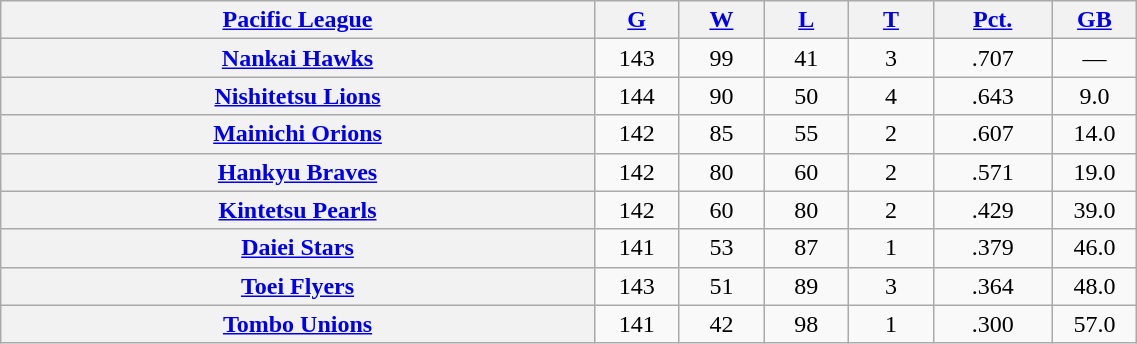<table class="wikitable plainrowheaders" width="60%" style="text-align:center;">
<tr>
<th scope="col" width="35%"><a href='#'>Pacific League</a></th>
<th scope="col" width="5%"><a href='#'>G</a></th>
<th scope="col" width="5%"><a href='#'>W</a></th>
<th scope="col" width="5%"><a href='#'>L</a></th>
<th scope="col" width="5%"><a href='#'>T</a></th>
<th scope="col" width="7%"><a href='#'>Pct.</a></th>
<th scope="col" width="5%"><a href='#'>GB</a></th>
</tr>
<tr>
<th scope="row" style="text-align:center;"><a href='#'>Nankai Hawks</a></th>
<td>143</td>
<td>99</td>
<td>41</td>
<td>3</td>
<td>.707</td>
<td>—</td>
</tr>
<tr>
<th scope="row" style="text-align:center;"><a href='#'>Nishitetsu Lions</a></th>
<td>144</td>
<td>90</td>
<td>50</td>
<td>4</td>
<td>.643</td>
<td>9.0</td>
</tr>
<tr>
<th scope="row" style="text-align:center;"><a href='#'>Mainichi Orions</a></th>
<td>142</td>
<td>85</td>
<td>55</td>
<td>2</td>
<td>.607</td>
<td>14.0</td>
</tr>
<tr>
<th scope="row" style="text-align:center;"><a href='#'>Hankyu Braves</a></th>
<td>142</td>
<td>80</td>
<td>60</td>
<td>2</td>
<td>.571</td>
<td>19.0</td>
</tr>
<tr>
<th scope="row" style="text-align:center;"><a href='#'>Kintetsu Pearls</a></th>
<td>142</td>
<td>60</td>
<td>80</td>
<td>2</td>
<td>.429</td>
<td>39.0</td>
</tr>
<tr>
<th scope="row" style="text-align:center;"><a href='#'>Daiei Stars</a></th>
<td>141</td>
<td>53</td>
<td>87</td>
<td>1</td>
<td>.379</td>
<td>46.0</td>
</tr>
<tr>
<th scope="row" style="text-align:center;"><a href='#'>Toei Flyers</a></th>
<td>143</td>
<td>51</td>
<td>89</td>
<td>3</td>
<td>.364</td>
<td>48.0</td>
</tr>
<tr>
<th scope="row" style="text-align:center;"><a href='#'>Tombo Unions</a></th>
<td>141</td>
<td>42</td>
<td>98</td>
<td>1</td>
<td>.300</td>
<td>57.0</td>
</tr>
</table>
